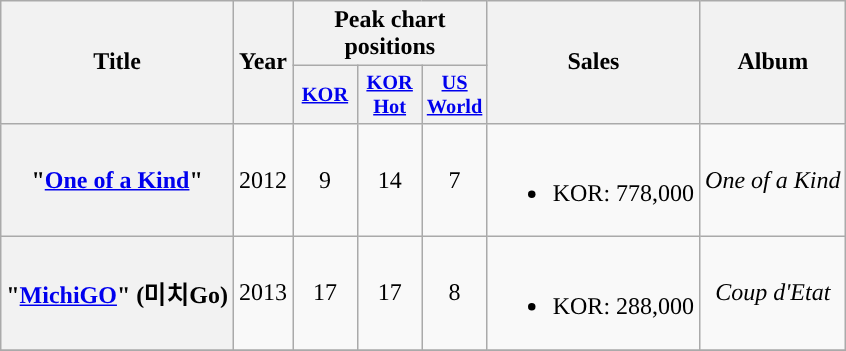<table class="wikitable plainrowheaders" style="text-align:center">
<tr>
<th scope="col" rowspan="2">Title</th>
<th scope="col" rowspan="2">Year</th>
<th scope="col" colspan="3">Peak chart positions</th>
<th scope="col" rowspan="2">Sales</th>
<th scope="col" rowspan="2">Album</th>
</tr>
<tr>
<th scope="col" style="width:2.7em;font-size:85%"><a href='#'>KOR</a><br></th>
<th scope="col" style="width:2.7em;font-size:85%"><a href='#'>KOR<br>Hot</a><br></th>
<th scope="col" style="width:2.7em;font-size:85%"><a href='#'>US<br>World</a><br></th>
</tr>
<tr>
<th scope="row">"<a href='#'>One of a Kind</a>"</th>
<td>2012</td>
<td>9</td>
<td>14</td>
<td>7</td>
<td><br><ul><li>KOR: 778,000</li></ul></td>
<td><em>One of a Kind</em></td>
</tr>
<tr>
<th scope="row">"<a href='#'>MichiGO</a>" (미치Go)</th>
<td>2013</td>
<td>17</td>
<td>17</td>
<td>8</td>
<td><br><ul><li>KOR: 288,000</li></ul></td>
<td><em>Coup d'Etat</em></td>
</tr>
<tr>
</tr>
</table>
